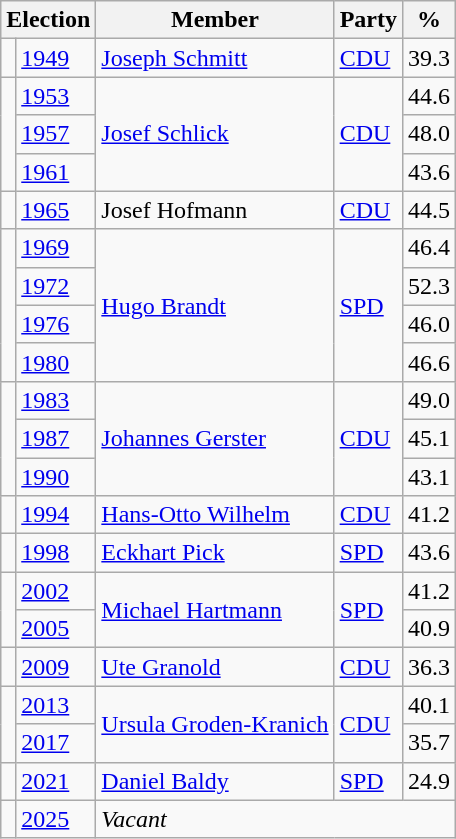<table class=wikitable>
<tr>
<th colspan=2>Election</th>
<th>Member</th>
<th>Party</th>
<th>%</th>
</tr>
<tr>
<td bgcolor=></td>
<td><a href='#'>1949</a></td>
<td><a href='#'>Joseph Schmitt</a></td>
<td><a href='#'>CDU</a></td>
<td align=right>39.3</td>
</tr>
<tr>
<td rowspan=3 bgcolor=></td>
<td><a href='#'>1953</a></td>
<td rowspan=3><a href='#'>Josef Schlick</a></td>
<td rowspan=3><a href='#'>CDU</a></td>
<td align=right>44.6</td>
</tr>
<tr>
<td><a href='#'>1957</a></td>
<td align=right>48.0</td>
</tr>
<tr>
<td><a href='#'>1961</a></td>
<td align=right>43.6</td>
</tr>
<tr>
<td bgcolor=></td>
<td><a href='#'>1965</a></td>
<td>Josef Hofmann</td>
<td><a href='#'>CDU</a></td>
<td align=right>44.5</td>
</tr>
<tr>
<td rowspan=4 bgcolor=></td>
<td><a href='#'>1969</a></td>
<td rowspan=4><a href='#'>Hugo Brandt</a></td>
<td rowspan=4><a href='#'>SPD</a></td>
<td align=right>46.4</td>
</tr>
<tr>
<td><a href='#'>1972</a></td>
<td align=right>52.3</td>
</tr>
<tr>
<td><a href='#'>1976</a></td>
<td align=right>46.0</td>
</tr>
<tr>
<td><a href='#'>1980</a></td>
<td align=right>46.6</td>
</tr>
<tr>
<td rowspan=3 bgcolor=></td>
<td><a href='#'>1983</a></td>
<td rowspan=3><a href='#'>Johannes Gerster</a></td>
<td rowspan=3><a href='#'>CDU</a></td>
<td align=right>49.0</td>
</tr>
<tr>
<td><a href='#'>1987</a></td>
<td align=right>45.1</td>
</tr>
<tr>
<td><a href='#'>1990</a></td>
<td align=right>43.1</td>
</tr>
<tr>
<td bgcolor=></td>
<td><a href='#'>1994</a></td>
<td><a href='#'>Hans-Otto Wilhelm</a></td>
<td><a href='#'>CDU</a></td>
<td align=right>41.2</td>
</tr>
<tr>
<td bgcolor=></td>
<td><a href='#'>1998</a></td>
<td><a href='#'>Eckhart Pick</a></td>
<td><a href='#'>SPD</a></td>
<td align=right>43.6</td>
</tr>
<tr>
<td rowspan=2 bgcolor=></td>
<td><a href='#'>2002</a></td>
<td rowspan=2><a href='#'>Michael Hartmann</a></td>
<td rowspan=2><a href='#'>SPD</a></td>
<td align=right>41.2</td>
</tr>
<tr>
<td><a href='#'>2005</a></td>
<td align=right>40.9</td>
</tr>
<tr>
<td bgcolor=></td>
<td><a href='#'>2009</a></td>
<td><a href='#'>Ute Granold</a></td>
<td><a href='#'>CDU</a></td>
<td align=right>36.3</td>
</tr>
<tr>
<td rowspan=2 bgcolor=></td>
<td><a href='#'>2013</a></td>
<td rowspan=2><a href='#'>Ursula Groden-Kranich</a></td>
<td rowspan=2><a href='#'>CDU</a></td>
<td align=right>40.1</td>
</tr>
<tr>
<td><a href='#'>2017</a></td>
<td align=right>35.7</td>
</tr>
<tr>
<td bgcolor=></td>
<td><a href='#'>2021</a></td>
<td><a href='#'>Daniel Baldy</a></td>
<td><a href='#'>SPD</a></td>
<td align=right>24.9</td>
</tr>
<tr>
<td></td>
<td><a href='#'>2025</a></td>
<td colspan=3><em>Vacant</em></td>
</tr>
</table>
